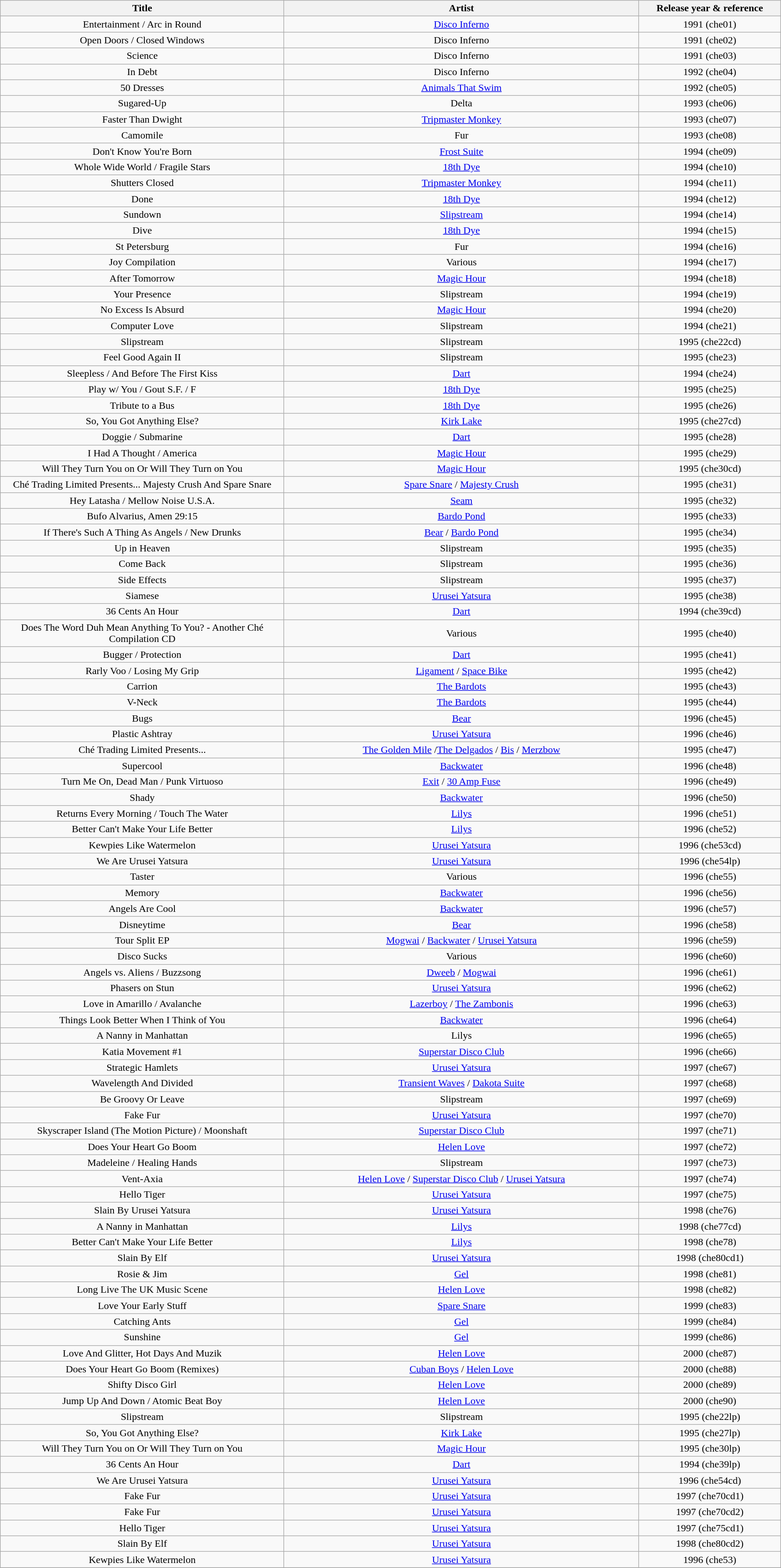<table class="wikitable sortable " style="text-align: center">
<tr>
<th width=20%>Title</th>
<th width=25%>Artist</th>
<th width=10%>Release year & reference</th>
</tr>
<tr>
<td>Entertainment / Arc in Round</td>
<td><a href='#'>Disco Inferno</a></td>
<td>1991 (che01)</td>
</tr>
<tr>
<td>Open Doors / Closed Windows</td>
<td>Disco Inferno</td>
<td>1991 (che02)</td>
</tr>
<tr>
<td>Science</td>
<td>Disco Inferno</td>
<td>1991 (che03)</td>
</tr>
<tr>
<td>In Debt</td>
<td>Disco Inferno</td>
<td>1992 (che04)</td>
</tr>
<tr>
<td>50 Dresses</td>
<td><a href='#'>Animals That Swim</a></td>
<td>1992 (che05)</td>
</tr>
<tr>
<td>Sugared-Up</td>
<td>Delta</td>
<td>1993 (che06)</td>
</tr>
<tr>
<td>Faster Than Dwight</td>
<td><a href='#'>Tripmaster Monkey</a></td>
<td>1993 (che07)</td>
</tr>
<tr>
<td>Camomile</td>
<td>Fur</td>
<td>1993 (che08)</td>
</tr>
<tr>
<td>Don't Know You're Born</td>
<td><a href='#'>Frost Suite</a></td>
<td>1994 (che09)</td>
</tr>
<tr>
<td>Whole Wide World / Fragile Stars</td>
<td><a href='#'>18th Dye</a></td>
<td>1994 (che10)</td>
</tr>
<tr>
<td>Shutters Closed</td>
<td><a href='#'>Tripmaster Monkey</a></td>
<td>1994 (che11)</td>
</tr>
<tr>
<td>Done</td>
<td><a href='#'>18th Dye</a></td>
<td>1994 (che12)</td>
</tr>
<tr>
<td>Sundown</td>
<td><a href='#'>Slipstream</a></td>
<td>1994 (che14)</td>
</tr>
<tr>
<td>Dive</td>
<td><a href='#'>18th Dye</a></td>
<td>1994 (che15)</td>
</tr>
<tr>
<td>St Petersburg</td>
<td>Fur</td>
<td>1994 (che16)</td>
</tr>
<tr>
<td>Joy Compilation</td>
<td>Various</td>
<td>1994 (che17)</td>
</tr>
<tr>
<td>After Tomorrow</td>
<td><a href='#'>Magic Hour</a></td>
<td>1994 (che18)</td>
</tr>
<tr>
<td>Your Presence</td>
<td>Slipstream</td>
<td>1994 (che19)</td>
</tr>
<tr>
<td>No Excess Is Absurd</td>
<td><a href='#'>Magic Hour</a></td>
<td>1994 (che20)</td>
</tr>
<tr>
<td>Computer Love</td>
<td>Slipstream</td>
<td>1994 (che21)</td>
</tr>
<tr>
<td>Slipstream</td>
<td>Slipstream</td>
<td>1995 (che22cd)</td>
</tr>
<tr>
<td>Feel Good Again II</td>
<td>Slipstream</td>
<td>1995 (che23)</td>
</tr>
<tr>
<td>Sleepless / And Before The First Kiss</td>
<td><a href='#'>Dart</a></td>
<td>1994 (che24)</td>
</tr>
<tr>
<td>Play w/ You / Gout S.F. / F</td>
<td><a href='#'>18th Dye</a></td>
<td>1995 (che25)</td>
</tr>
<tr>
<td>Tribute to a Bus</td>
<td><a href='#'>18th Dye</a></td>
<td>1995 (che26)</td>
</tr>
<tr>
<td>So, You Got Anything Else?</td>
<td><a href='#'>Kirk Lake</a></td>
<td>1995 (che27cd)</td>
</tr>
<tr>
<td>Doggie / Submarine</td>
<td><a href='#'>Dart</a></td>
<td>1995 (che28)</td>
</tr>
<tr>
<td>I Had A Thought / America</td>
<td><a href='#'>Magic Hour</a></td>
<td>1995 (che29)</td>
</tr>
<tr>
<td>Will They Turn You on Or Will They Turn on You</td>
<td><a href='#'>Magic Hour</a></td>
<td>1995 (che30cd)</td>
</tr>
<tr>
<td>Ché Trading Limited Presents... Majesty Crush And Spare Snare</td>
<td><a href='#'>Spare Snare</a> / <a href='#'>Majesty Crush</a></td>
<td>1995 (che31)</td>
</tr>
<tr>
<td>Hey Latasha / Mellow Noise U.S.A.</td>
<td><a href='#'>Seam</a></td>
<td>1995 (che32)</td>
</tr>
<tr>
<td>Bufo Alvarius, Amen 29:15</td>
<td><a href='#'>Bardo Pond</a></td>
<td>1995 (che33)</td>
</tr>
<tr>
<td>If There's Such A Thing As Angels / New Drunks</td>
<td><a href='#'>Bear</a> / <a href='#'>Bardo Pond</a></td>
<td>1995 (che34)</td>
</tr>
<tr>
<td>Up in Heaven</td>
<td>Slipstream</td>
<td>1995 (che35)</td>
</tr>
<tr>
<td>Come Back</td>
<td>Slipstream</td>
<td>1995 (che36)</td>
</tr>
<tr>
<td>Side Effects</td>
<td>Slipstream</td>
<td>1995 (che37)</td>
</tr>
<tr>
<td>Siamese</td>
<td><a href='#'>Urusei Yatsura</a></td>
<td>1995 (che38)</td>
</tr>
<tr>
<td>36 Cents An Hour</td>
<td><a href='#'>Dart</a></td>
<td>1994 (che39cd)</td>
</tr>
<tr>
<td>Does The Word Duh Mean Anything To You? - Another Ché Compilation CD</td>
<td>Various</td>
<td>1995 (che40)</td>
</tr>
<tr>
<td>Bugger / Protection</td>
<td><a href='#'>Dart</a></td>
<td>1995 (che41)</td>
</tr>
<tr>
<td>Rarly Voo / Losing My Grip</td>
<td><a href='#'>Ligament</a> / <a href='#'>Space Bike</a></td>
<td>1995 (che42)</td>
</tr>
<tr>
<td>Carrion</td>
<td><a href='#'>The Bardots</a></td>
<td>1995 (che43)</td>
</tr>
<tr>
<td>V-Neck</td>
<td><a href='#'>The Bardots</a></td>
<td>1995 (che44)</td>
</tr>
<tr>
<td>Bugs</td>
<td><a href='#'>Bear</a></td>
<td>1996 (che45)</td>
</tr>
<tr>
<td>Plastic Ashtray</td>
<td><a href='#'>Urusei Yatsura</a></td>
<td>1996 (che46)</td>
</tr>
<tr>
<td>Ché Trading Limited Presents...</td>
<td><a href='#'>The Golden Mile</a> /<a href='#'>The Delgados</a> / <a href='#'>Bis</a> / <a href='#'>Merzbow</a></td>
<td>1995 (che47)</td>
</tr>
<tr>
<td>Supercool</td>
<td><a href='#'>Backwater</a></td>
<td>1996 (che48)</td>
</tr>
<tr>
<td>Turn Me On, Dead Man / Punk Virtuoso</td>
<td><a href='#'>Exit</a> / <a href='#'>30 Amp Fuse</a></td>
<td>1996 (che49)</td>
</tr>
<tr>
<td>Shady</td>
<td><a href='#'>Backwater</a></td>
<td>1996 (che50)</td>
</tr>
<tr>
<td>Returns Every Morning / Touch The Water</td>
<td><a href='#'>Lilys</a></td>
<td>1996 (che51)</td>
</tr>
<tr>
<td>Better Can't Make Your Life Better</td>
<td><a href='#'>Lilys</a></td>
<td>1996 (che52)</td>
</tr>
<tr>
<td>Kewpies Like Watermelon</td>
<td><a href='#'>Urusei Yatsura</a></td>
<td>1996 (che53cd)</td>
</tr>
<tr>
<td>We Are Urusei Yatsura</td>
<td><a href='#'>Urusei Yatsura</a></td>
<td>1996 (che54lp)</td>
</tr>
<tr>
<td>Taster</td>
<td>Various</td>
<td>1996 (che55)</td>
</tr>
<tr>
<td>Memory</td>
<td><a href='#'>Backwater</a></td>
<td>1996 (che56)</td>
</tr>
<tr>
<td>Angels Are Cool</td>
<td><a href='#'>Backwater</a></td>
<td>1996 (che57)</td>
</tr>
<tr>
<td>Disneytime</td>
<td><a href='#'>Bear</a></td>
<td>1996 (che58)</td>
</tr>
<tr>
<td>Tour Split EP</td>
<td><a href='#'>Mogwai</a> / <a href='#'>Backwater</a> / <a href='#'>Urusei Yatsura</a></td>
<td>1996 (che59)</td>
</tr>
<tr>
<td>Disco Sucks</td>
<td>Various</td>
<td>1996 (che60)</td>
</tr>
<tr>
<td>Angels vs. Aliens / Buzzsong</td>
<td><a href='#'>Dweeb</a> / <a href='#'>Mogwai</a></td>
<td>1996 (che61)</td>
</tr>
<tr>
<td>Phasers on Stun</td>
<td><a href='#'>Urusei Yatsura</a></td>
<td>1996 (che62)</td>
</tr>
<tr>
<td>Love in Amarillo / Avalanche</td>
<td><a href='#'>Lazerboy</a> / <a href='#'>The Zambonis</a></td>
<td>1996 (che63)</td>
</tr>
<tr>
<td>Things Look Better When I Think of You</td>
<td><a href='#'>Backwater</a></td>
<td>1996 (che64)</td>
</tr>
<tr>
<td>A Nanny in Manhattan</td>
<td>Lilys</td>
<td>1996 (che65)</td>
</tr>
<tr>
<td>Katia Movement #1</td>
<td><a href='#'>Superstar Disco Club</a></td>
<td>1996 (che66)</td>
</tr>
<tr>
<td>Strategic Hamlets</td>
<td><a href='#'>Urusei Yatsura</a></td>
<td>1997 (che67)</td>
</tr>
<tr>
<td>Wavelength And Divided</td>
<td><a href='#'>Transient Waves</a> / <a href='#'>Dakota Suite</a></td>
<td>1997 (che68)</td>
</tr>
<tr>
<td>Be Groovy Or Leave</td>
<td>Slipstream</td>
<td>1997 (che69)</td>
</tr>
<tr>
<td>Fake Fur</td>
<td><a href='#'>Urusei Yatsura</a></td>
<td>1997 (che70)</td>
</tr>
<tr>
<td>Skyscraper Island (The Motion Picture) / Moonshaft</td>
<td><a href='#'>Superstar Disco Club</a></td>
<td>1997 (che71)</td>
</tr>
<tr>
<td>Does Your Heart Go Boom</td>
<td><a href='#'>Helen Love</a></td>
<td>1997 (che72)</td>
</tr>
<tr>
<td>Madeleine / Healing Hands</td>
<td>Slipstream</td>
<td>1997 (che73)</td>
</tr>
<tr>
<td>Vent-Axia</td>
<td><a href='#'>Helen Love</a> / <a href='#'>Superstar Disco Club</a> / <a href='#'>Urusei Yatsura</a></td>
<td>1997 (che74)</td>
</tr>
<tr>
<td>Hello Tiger</td>
<td><a href='#'>Urusei Yatsura</a></td>
<td>1997 (che75)</td>
</tr>
<tr>
<td>Slain By Urusei Yatsura</td>
<td><a href='#'>Urusei Yatsura</a></td>
<td>1998 (che76)</td>
</tr>
<tr>
<td>A Nanny in Manhattan</td>
<td><a href='#'>Lilys</a></td>
<td>1998 (che77cd)</td>
</tr>
<tr>
<td>Better Can't Make Your Life Better</td>
<td><a href='#'>Lilys</a></td>
<td>1998 (che78)</td>
</tr>
<tr>
<td>Slain By Elf</td>
<td><a href='#'>Urusei Yatsura</a></td>
<td>1998 (che80cd1)</td>
</tr>
<tr>
<td>Rosie & Jim</td>
<td><a href='#'>Gel</a></td>
<td>1998 (che81)</td>
</tr>
<tr>
<td>Long Live The UK Music Scene</td>
<td><a href='#'>Helen Love</a></td>
<td>1998 (che82)</td>
</tr>
<tr>
<td>Love Your Early Stuff</td>
<td><a href='#'>Spare Snare</a></td>
<td>1999 (che83)</td>
</tr>
<tr>
<td>Catching Ants</td>
<td><a href='#'>Gel</a></td>
<td>1999 (che84)</td>
</tr>
<tr>
<td>Sunshine</td>
<td><a href='#'>Gel</a></td>
<td>1999 (che86)</td>
</tr>
<tr>
<td>Love And Glitter, Hot Days And Muzik</td>
<td><a href='#'>Helen Love</a></td>
<td>2000 (che87)</td>
</tr>
<tr>
<td>Does Your Heart Go Boom (Remixes)</td>
<td><a href='#'>Cuban Boys</a> / <a href='#'>Helen Love</a></td>
<td>2000 (che88)</td>
</tr>
<tr>
<td>Shifty Disco Girl</td>
<td><a href='#'>Helen Love</a></td>
<td>2000 (che89)</td>
</tr>
<tr>
<td>Jump Up And Down / Atomic Beat Boy</td>
<td><a href='#'>Helen Love</a></td>
<td>2000 (che90)</td>
</tr>
<tr>
<td>Slipstream</td>
<td>Slipstream</td>
<td>1995 (che22lp)</td>
</tr>
<tr>
<td>So, You Got Anything Else?</td>
<td><a href='#'>Kirk Lake</a></td>
<td>1995 (che27lp)</td>
</tr>
<tr>
<td>Will They Turn You on Or Will They Turn on You</td>
<td><a href='#'>Magic Hour</a></td>
<td>1995 (che30lp)</td>
</tr>
<tr>
<td>36 Cents An Hour</td>
<td><a href='#'>Dart</a></td>
<td>1994 (che39lp)</td>
</tr>
<tr>
<td>We Are Urusei Yatsura</td>
<td><a href='#'>Urusei Yatsura</a></td>
<td>1996 (che54cd)</td>
</tr>
<tr>
<td>Fake Fur</td>
<td><a href='#'>Urusei Yatsura</a></td>
<td>1997 (che70cd1)</td>
</tr>
<tr>
<td>Fake Fur</td>
<td><a href='#'>Urusei Yatsura</a></td>
<td>1997 (che70cd2)</td>
</tr>
<tr>
<td>Hello Tiger</td>
<td><a href='#'>Urusei Yatsura</a></td>
<td>1997 (che75cd1)</td>
</tr>
<tr>
<td>Slain By Elf</td>
<td><a href='#'>Urusei Yatsura</a></td>
<td>1998 (che80cd2)</td>
</tr>
<tr>
<td>Kewpies Like Watermelon</td>
<td><a href='#'>Urusei Yatsura</a></td>
<td>1996 (che53)</td>
</tr>
<tr>
</tr>
</table>
